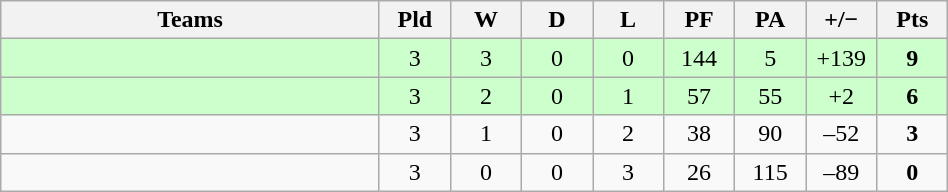<table class="wikitable" style="text-align: center;">
<tr>
<th width="245">Teams</th>
<th width="40">Pld</th>
<th width="40">W</th>
<th width="40">D</th>
<th width="40">L</th>
<th width="40">PF</th>
<th width="40">PA</th>
<th width="40">+/−</th>
<th width="40">Pts</th>
</tr>
<tr bgcolor=ccffcc>
<td align=left></td>
<td>3</td>
<td>3</td>
<td>0</td>
<td>0</td>
<td>144</td>
<td>5</td>
<td>+139</td>
<td><strong>9</strong></td>
</tr>
<tr bgcolor=ccffcc>
<td align=left></td>
<td>3</td>
<td>2</td>
<td>0</td>
<td>1</td>
<td>57</td>
<td>55</td>
<td>+2</td>
<td><strong>6</strong></td>
</tr>
<tr>
<td align=left></td>
<td>3</td>
<td>1</td>
<td>0</td>
<td>2</td>
<td>38</td>
<td>90</td>
<td>–52</td>
<td><strong>3</strong></td>
</tr>
<tr>
<td align=left></td>
<td>3</td>
<td>0</td>
<td>0</td>
<td>3</td>
<td>26</td>
<td>115</td>
<td>–89</td>
<td><strong>0</strong></td>
</tr>
</table>
